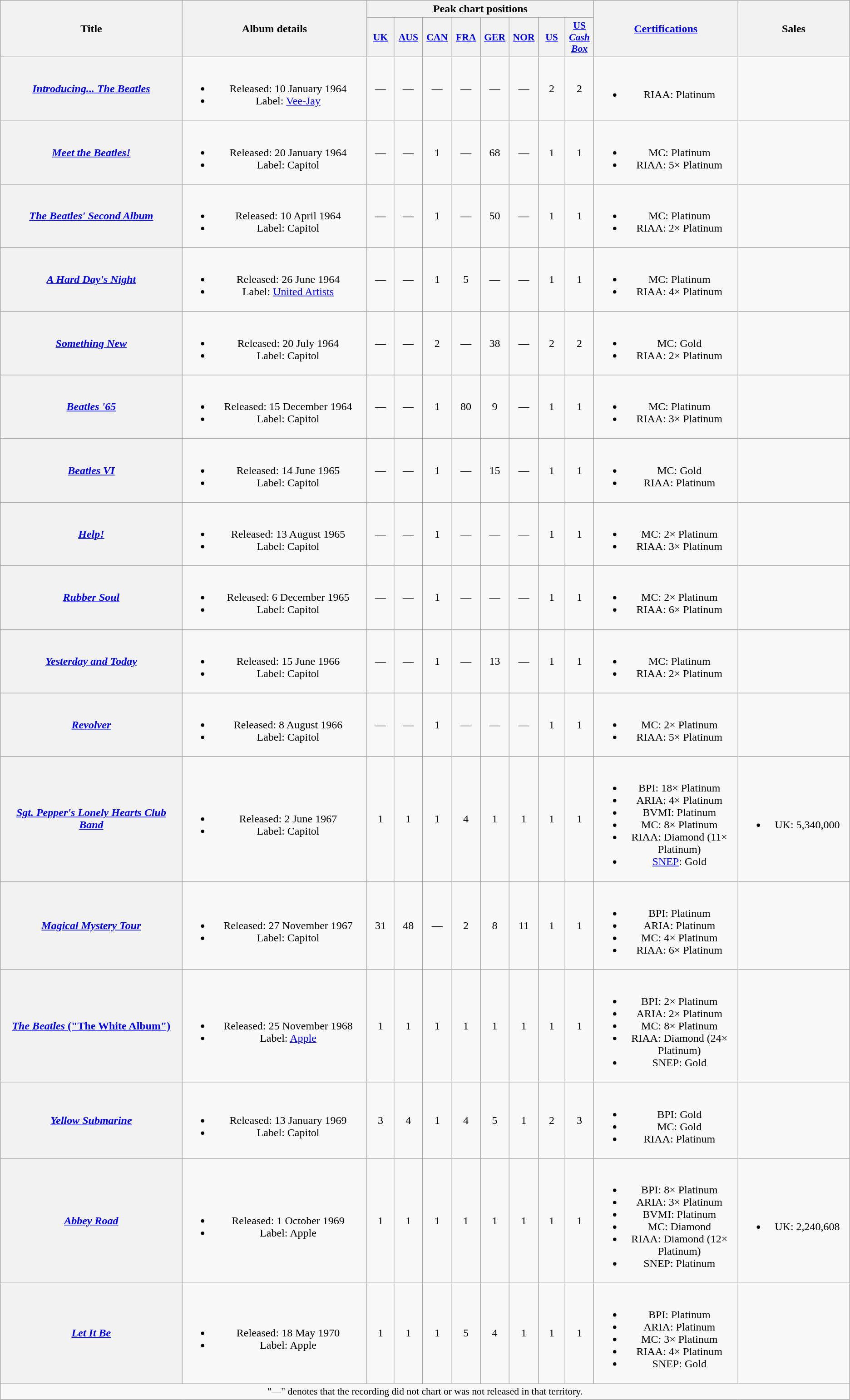<table class="wikitable plainrowheaders" style="text-align:center;">
<tr>
<th rowspan="2" scope="col" style="width:20em;">Title</th>
<th rowspan="2" scope="col" style="width:20em;">Album details</th>
<th colspan="8" scope="col">Peak chart positions</th>
<th rowspan="2" scope="col" style="width:15em;"><a href='#'>Certifications</a></th>
<th rowspan="2" scope="col" style="width:11em;">Sales</th>
</tr>
<tr>
<th scope="col" style="width:2.6em; font-size:90%;"><a href='#'>UK</a><br></th>
<th scope="col" style="width:2.6em; font-size:90%;"><a href='#'>AUS</a><br></th>
<th scope="col" style="width:2.6em; font-size:90%;"><a href='#'>CAN</a><br></th>
<th scope="col" style="width:2.6em; font-size:90%;"><a href='#'>FRA</a><br></th>
<th scope="col" style="width:2.6em; font-size:90%;"><a href='#'>GER</a><br></th>
<th scope="col" style="width:2.6em; font-size:90%;"><a href='#'>NOR</a><br></th>
<th scope="col" style="width:2.6em; font-size:90%;"><a href='#'>US</a><br></th>
<th scope="col" style="width:2.6em; font-size:90%;"><a href='#'>US <em>Cash Box</em></a></th>
</tr>
<tr>
<th scope="row"><em><a href='#'>Introducing... The Beatles</a></em></th>
<td><br><ul><li>Released: 10 January 1964</li><li>Label: <a href='#'>Vee-Jay</a></li></ul></td>
<td>—</td>
<td>—</td>
<td>—</td>
<td>—</td>
<td>—</td>
<td>—</td>
<td>2</td>
<td>2</td>
<td><br><ul><li>RIAA: Platinum</li></ul></td>
<td></td>
</tr>
<tr>
<th scope="row"><em><a href='#'>Meet the Beatles!</a></em></th>
<td><br><ul><li>Released: 20 January 1964</li><li>Label: Capitol</li></ul></td>
<td>—</td>
<td>—</td>
<td>1</td>
<td>—</td>
<td>68</td>
<td>—</td>
<td>1</td>
<td>1</td>
<td><br><ul><li>MC: Platinum</li><li>RIAA: 5× Platinum</li></ul></td>
<td></td>
</tr>
<tr>
<th scope="row"><em><a href='#'>The Beatles' Second Album</a></em></th>
<td><br><ul><li>Released: 10 April 1964</li><li>Label: Capitol</li></ul></td>
<td>—</td>
<td>—</td>
<td>1</td>
<td>—</td>
<td>50</td>
<td>—</td>
<td>1</td>
<td>1</td>
<td><br><ul><li>MC: Platinum</li><li>RIAA: 2× Platinum</li></ul></td>
<td></td>
</tr>
<tr>
<th scope="row"><em><a href='#'>A Hard Day's Night</a></em></th>
<td><br><ul><li>Released: 26 June 1964</li><li>Label: <a href='#'>United Artists</a></li></ul></td>
<td>—</td>
<td>—</td>
<td>1</td>
<td>5</td>
<td>—</td>
<td>—</td>
<td>1</td>
<td>1</td>
<td><br><ul><li>MC: Platinum</li><li>RIAA: 4× Platinum</li></ul></td>
<td scope="row"></td>
</tr>
<tr>
<th scope="row"><em><a href='#'>Something New</a></em></th>
<td><br><ul><li>Released: 20 July 1964</li><li>Label: Capitol</li></ul></td>
<td>—</td>
<td>—</td>
<td>2</td>
<td>—</td>
<td>38</td>
<td>—</td>
<td>2</td>
<td>2</td>
<td><br><ul><li>MC: Gold</li><li>RIAA: 2× Platinum</li></ul></td>
<td></td>
</tr>
<tr>
<th scope="row"><em><a href='#'>Beatles '65</a></em></th>
<td><br><ul><li>Released: 15 December 1964</li><li>Label: Capitol</li></ul></td>
<td>—</td>
<td>—</td>
<td>1</td>
<td>80</td>
<td>9</td>
<td>—</td>
<td>1</td>
<td>1</td>
<td><br><ul><li>MC: Platinum</li><li>RIAA: 3× Platinum</li></ul></td>
<td></td>
</tr>
<tr>
<th scope="row"><em><a href='#'>Beatles VI</a></em></th>
<td><br><ul><li>Released: 14 June 1965</li><li>Label: Capitol</li></ul></td>
<td>—</td>
<td>—</td>
<td>1</td>
<td>—</td>
<td>15</td>
<td>—</td>
<td>1</td>
<td>1</td>
<td><br><ul><li>MC: Gold</li><li>RIAA: Platinum</li></ul></td>
<td></td>
</tr>
<tr>
<th scope="row"><em><a href='#'>Help!</a></em></th>
<td><br><ul><li>Released: 13 August 1965</li><li>Label: Capitol</li></ul></td>
<td>—</td>
<td>—</td>
<td>1</td>
<td>—</td>
<td>—</td>
<td>—</td>
<td>1</td>
<td>1</td>
<td><br><ul><li>MC: 2× Platinum</li><li>RIAA: 3× Platinum</li></ul></td>
<td scope="row"></td>
</tr>
<tr>
<th scope="row"><em><a href='#'>Rubber Soul</a></em></th>
<td><br><ul><li>Released: 6 December 1965</li><li>Label: Capitol</li></ul></td>
<td>—</td>
<td>—</td>
<td>1</td>
<td>—</td>
<td>—</td>
<td>—</td>
<td>1</td>
<td>1</td>
<td><br><ul><li>MC: 2× Platinum</li><li>RIAA: 6× Platinum</li></ul></td>
<td scope="row"></td>
</tr>
<tr>
<th scope="row"><em><a href='#'>Yesterday and Today</a></em></th>
<td><br><ul><li>Released: 15 June 1966</li><li>Label: Capitol</li></ul></td>
<td>—</td>
<td>—</td>
<td>1</td>
<td>—</td>
<td>13</td>
<td>—</td>
<td>1</td>
<td>1</td>
<td><br><ul><li>MC: Platinum</li><li>RIAA: 2× Platinum</li></ul></td>
<td></td>
</tr>
<tr>
<th scope="row"><em><a href='#'>Revolver</a></em></th>
<td><br><ul><li>Released: 8 August 1966</li><li>Label: Capitol</li></ul></td>
<td>—</td>
<td>—</td>
<td>1</td>
<td>—</td>
<td>—</td>
<td>—</td>
<td>1</td>
<td>1</td>
<td><br><ul><li>MC: 2× Platinum</li><li>RIAA: 5× Platinum</li></ul></td>
</tr>
<tr>
<th scope="row"><em><a href='#'>Sgt. Pepper's Lonely Hearts Club Band</a></em></th>
<td><br><ul><li>Released: 2 June 1967</li><li>Label: Capitol</li></ul></td>
<td>1</td>
<td>1</td>
<td>1</td>
<td>4</td>
<td>1</td>
<td>1</td>
<td>1</td>
<td>1</td>
<td><br><ul><li>BPI: 18× Platinum</li><li>ARIA: 4× Platinum</li><li>BVMI: Platinum</li><li>MC: 8× Platinum</li><li>RIAA: Diamond (11× Platinum)</li><li><a href='#'>SNEP</a>: Gold</li></ul></td>
<td><br><ul><li>UK: 5,340,000</li></ul></td>
</tr>
<tr>
<th scope="row"><em><a href='#'>Magical Mystery Tour</a></em></th>
<td><br><ul><li>Released: 27 November 1967</li><li>Label: Capitol</li></ul></td>
<td>31</td>
<td>48</td>
<td>—</td>
<td>2</td>
<td>8</td>
<td>11</td>
<td>1</td>
<td>1</td>
<td><br><ul><li>BPI: Platinum</li><li>ARIA: Platinum</li><li>MC: 4× Platinum</li><li>RIAA: 6× Platinum</li></ul></td>
<td></td>
</tr>
<tr>
<th scope="row"><a href='#'><em>The Beatles</em> ("The White Album")</a></th>
<td><br><ul><li>Released: 25 November 1968</li><li>Label: <a href='#'>Apple</a></li></ul></td>
<td>1</td>
<td>1</td>
<td>1</td>
<td>1</td>
<td>1</td>
<td>1</td>
<td>1</td>
<td>1</td>
<td><br><ul><li>BPI: 2× Platinum</li><li>ARIA: 2× Platinum</li><li>MC: 8× Platinum</li><li>RIAA: Diamond (24× Platinum)</li><li>SNEP: Gold</li></ul></td>
<td></td>
</tr>
<tr>
<th scope="row"><em><a href='#'>Yellow Submarine</a></em></th>
<td><br><ul><li>Released: 13 January 1969</li><li>Label: Capitol</li></ul></td>
<td>3</td>
<td>4</td>
<td>1</td>
<td>4</td>
<td>5</td>
<td>1</td>
<td>2</td>
<td>3</td>
<td><br><ul><li>BPI: Gold</li><li>MC: Gold</li><li>RIAA: Platinum</li></ul></td>
<td></td>
</tr>
<tr>
<th scope="row"><em><a href='#'>Abbey Road</a></em></th>
<td><br><ul><li>Released: 1 October 1969</li><li>Label: Apple</li></ul></td>
<td>1</td>
<td>1</td>
<td>1</td>
<td>1</td>
<td>1</td>
<td>1</td>
<td>1</td>
<td>1</td>
<td><br><ul><li>BPI: 8× Platinum</li><li>ARIA: 3× Platinum</li><li>BVMI: Platinum</li><li>MC: Diamond</li><li>RIAA: Diamond (12× Platinum)</li><li>SNEP: Platinum</li></ul></td>
<td><br><ul><li>UK: 2,240,608</li></ul></td>
</tr>
<tr>
<th scope="row"><em><a href='#'>Let It Be</a></em></th>
<td><br><ul><li>Released: 18 May 1970</li><li>Label: Apple</li></ul></td>
<td>1</td>
<td>1</td>
<td>1</td>
<td>5</td>
<td>4</td>
<td>1</td>
<td>1</td>
<td>1</td>
<td><br><ul><li>BPI: Platinum</li><li>ARIA: Platinum</li><li>MC: 3× Platinum</li><li>RIAA: 4× Platinum</li><li>SNEP: Gold</li></ul></td>
<td></td>
</tr>
<tr>
<td colspan="12" style="font-size:90%">"—" denotes that the recording did not chart or was not released in that territory.</td>
</tr>
</table>
